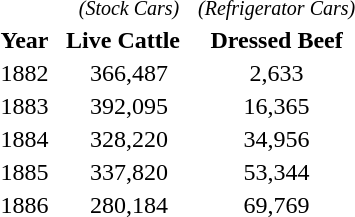<table class="toccolours">
<tr>
<td></td>
<td align=center><small><em>(Stock Cars)</em></small></td>
<td align=center><small><em>(Refrigerator Cars)</em></small></td>
</tr>
<tr>
<td align=center>  <strong>Year  </strong></td>
<td align=center><strong>Live Cattle  </strong></td>
<td align=center><strong>Dressed Beef</strong></td>
</tr>
<tr>
<td>  1882</td>
<td align=center>366,487</td>
<td align=center>2,633</td>
</tr>
<tr>
<td>  1883</td>
<td align=center>392,095</td>
<td align=center>16,365</td>
</tr>
<tr>
<td>  1884</td>
<td align=center>328,220</td>
<td align=center>34,956</td>
</tr>
<tr>
<td>  1885</td>
<td align=center>337,820</td>
<td align=center>53,344</td>
</tr>
<tr>
<td>  1886</td>
<td align=center>280,184</td>
<td align=center>69,769</td>
</tr>
</table>
